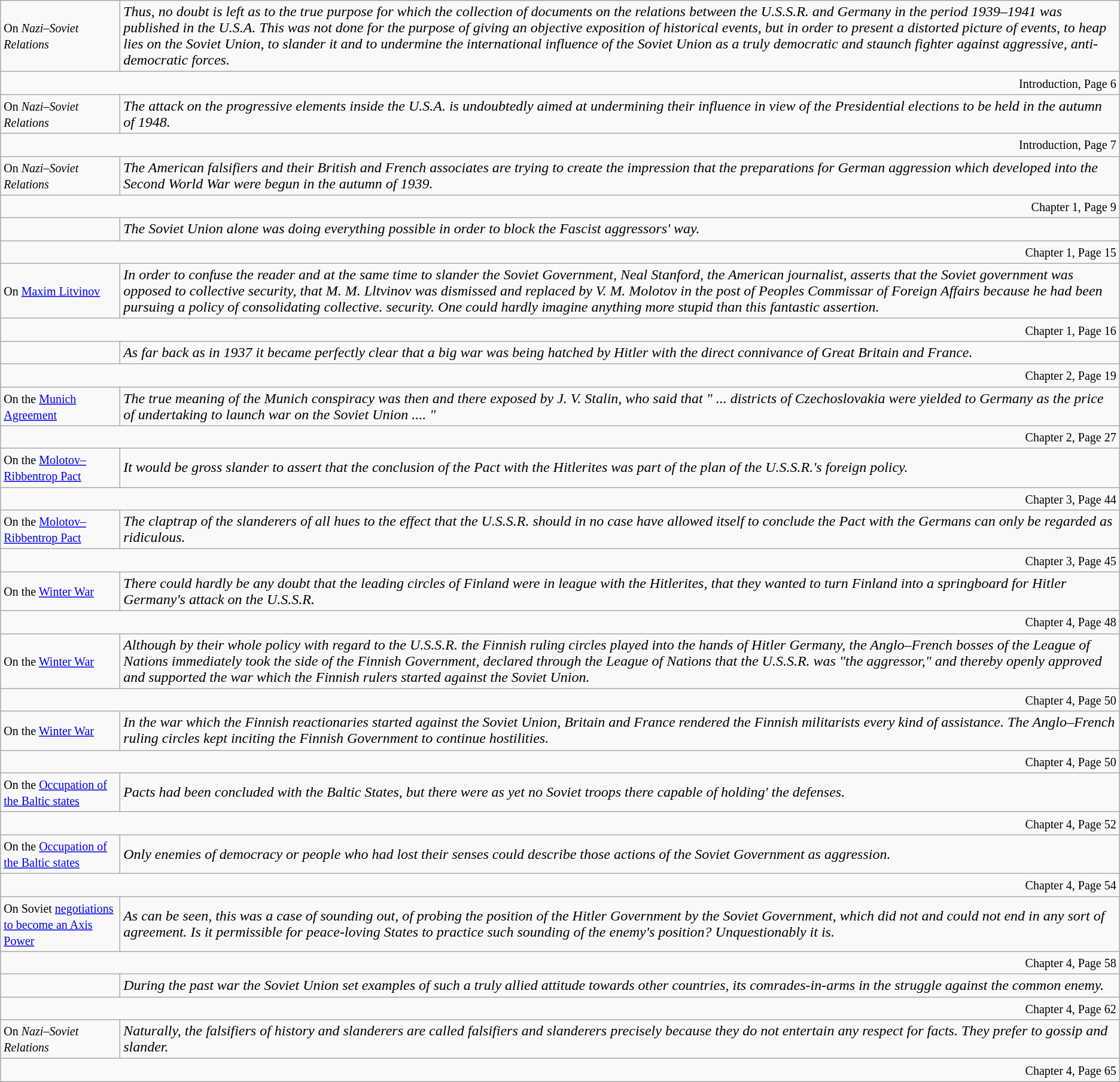<table class="wikitable" border="0">
<tr>
<td><small>On <em>Nazi–Soviet Relations</em></small></td>
<td><em>Thus, no doubt is left as to the true purpose for which the collection of documents on the relations between the U.S.S.R. and Germany in the period 1939–1941 was published in the U.S.A. This was not done for the purpose of giving an objective exposition of historical events, but in order to present a distorted picture of events, to heap lies on the Soviet Union, to slander it and to undermine the  international influence of the Soviet Union as a truly democratic and staunch fighter against aggressive, anti-democratic forces.</em></td>
</tr>
<tr>
<td colspan="2" align="right"><small>Introduction, Page 6 </small></td>
</tr>
<tr>
<td><small>On <em>Nazi–Soviet Relations</em></small></td>
<td><em>The attack on the progressive elements inside the U.S.A. is undoubtedly aimed at undermining their influence in view of the Presidential elections to be held in the autumn of 1948.</em></td>
</tr>
<tr>
<td colspan="2" align="right"><small>Introduction, Page 7 </small></td>
</tr>
<tr>
<td><small>On <em>Nazi–Soviet Relations</em></small></td>
<td><em>The American falsifiers and their British and French associates are trying to create the impression that the preparations for German aggression which developed into the Second World War were begun in the autumn of 1939.</em></td>
</tr>
<tr>
<td colspan="2" align="right"><small>Chapter 1, Page 9 </small></td>
</tr>
<tr>
<td><small> </small></td>
<td><em>The Soviet Union alone was doing everything possible in order to block the Fascist aggressors' way.</em></td>
</tr>
<tr>
<td colspan="2" align="right"><small>Chapter 1, Page 15 </small></td>
</tr>
<tr>
<td><small>On <a href='#'>Maxim Litvinov</a></small></td>
<td><em>In order to confuse the reader and at the same time to slander the Soviet Government, Neal Stanford, the American journalist, asserts that the Soviet government was opposed to collective security, that M. M. Lltvinov was dismissed and replaced by V. M. Molotov in the post of Peoples Commissar of Foreign Affairs because he had been pursuing a policy of consolidating collective. security. One could hardly imagine anything more stupid than this fantastic assertion.</em></td>
</tr>
<tr>
<td colspan="2" align="right"><small>Chapter 1, Page 16 </small></td>
</tr>
<tr>
<td><small> </small></td>
<td><em>As far back as in 1937 it became perfectly clear that a big war was being hatched by Hitler with the direct connivance of Great Britain and France.</em></td>
</tr>
<tr>
<td colspan="2" align="right"><small>Chapter 2, Page 19 </small></td>
</tr>
<tr>
<td><small>On the <a href='#'>Munich Agreement</a></small></td>
<td><em>The true meaning of the Munich conspiracy was then and there exposed by J. V. Stalin, who said that " ... districts of Czechoslovakia were yielded to Germany as the price of undertaking to launch war on the Soviet Union .... "</em></td>
</tr>
<tr>
<td colspan="2" align="right"><small>Chapter 2, Page 27 </small></td>
</tr>
<tr>
<td><small>On the <a href='#'>Molotov–Ribbentrop Pact</a></small></td>
<td><em>It would be gross slander to assert that the conclusion of the Pact with the Hitlerites was part of the plan of the U.S.S.R.'s foreign policy.</em></td>
</tr>
<tr>
<td colspan="2" align="right"><small>Chapter 3, Page 44 </small></td>
</tr>
<tr>
<td><small>On the <a href='#'>Molotov–Ribbentrop Pact</a></small></td>
<td><em>The claptrap of the slanderers of all hues to the effect that the U.S.S.R. should in no case have allowed itself to conclude the Pact with the Germans can only be regarded as ridiculous.</em></td>
</tr>
<tr>
<td colspan="2" align="right"><small>Chapter 3, Page 45 </small></td>
</tr>
<tr>
<td><small>On the <a href='#'>Winter War</a></small></td>
<td><em>There could hardly be any doubt that the leading circles of Finland were in league with the Hitlerites, that they wanted to turn Finland into a springboard for Hitler Germany's attack on the U.S.S.R.</em></td>
</tr>
<tr>
<td colspan="2" align="right"><small>Chapter 4, Page 48 </small></td>
</tr>
<tr>
<td><small>On the <a href='#'>Winter War</a></small></td>
<td><em>Although by their whole policy with regard to the U.S.S.R. the Finnish ruling circles played into the hands of Hitler Germany, the Anglo–French bosses of the League of Nations immediately took the side of the Finnish Government, declared through the League of Nations that the U.S.S.R. was "the aggressor," and thereby openly approved and supported the war which the Finnish rulers started against the Soviet Union.</em></td>
</tr>
<tr>
<td colspan="2" align="right"><small>Chapter 4, Page 50 </small></td>
</tr>
<tr>
<td><small>On the <a href='#'>Winter War</a></small></td>
<td><em>In the war which the Finnish reactionaries started against the Soviet Union, Britain and France rendered the Finnish militarists every kind of assistance. The Anglo–French ruling circles kept inciting the Finnish Government to continue hostilities.</em></td>
</tr>
<tr>
<td colspan="2" align="right"><small>Chapter 4, Page 50 </small></td>
</tr>
<tr>
<td><small>On the <a href='#'>Occupation of the Baltic states</a></small></td>
<td><em>Pacts had been concluded with the Baltic States, but there were as yet no Soviet troops there capable of holding' the defenses.</em></td>
</tr>
<tr>
<td colspan="2" align="right"><small>Chapter 4, Page 52 </small></td>
</tr>
<tr>
<td><small>On the <a href='#'>Occupation of the Baltic states</a></small></td>
<td><em>Only enemies of democracy or people who had lost their senses could describe those actions of the Soviet Government as aggression.</em></td>
</tr>
<tr>
<td colspan="2" align="right"><small>Chapter 4, Page 54 </small></td>
</tr>
<tr>
<td><small>On Soviet <a href='#'>negotiations to become an Axis Power</a></small></td>
<td><em>As can be seen, this was a case of sounding out, of probing the position of the Hitler Government by the Soviet Government, which did not and could not end in any sort of agreement. Is it permissible for peace-loving States to practice such sounding of the enemy's position? Unquestionably it is.</em></td>
</tr>
<tr>
<td colspan="2" align="right"><small>Chapter 4, Page 58 </small></td>
</tr>
<tr>
<td><small> </small></td>
<td><em>During the past war the Soviet Union set examples of such a truly allied attitude towards other countries, its comrades-in-arms in the struggle against the common enemy.</em></td>
</tr>
<tr>
<td colspan="2" align="right"><small>Chapter 4, Page 62 </small></td>
</tr>
<tr>
<td><small>On <em>Nazi–Soviet Relations</em></small></td>
<td><em>Naturally, the falsifiers of history and slanderers are called falsifiers and slanderers precisely because they do not entertain any respect for facts. They prefer to gossip and slander.</em></td>
</tr>
<tr>
<td colspan="2" align="right"><small>Chapter 4, Page 65 </small></td>
</tr>
</table>
